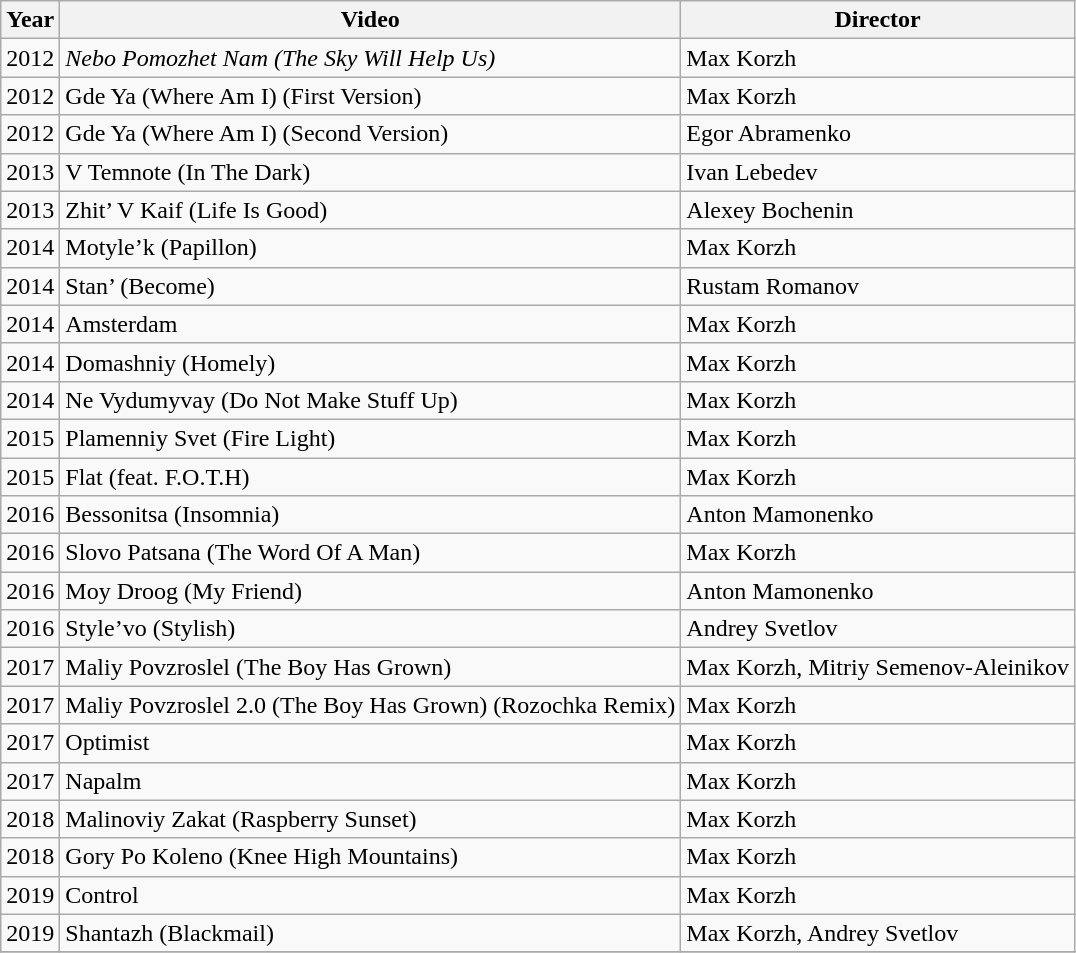<table class="wikitable">
<tr align="center">
<th>Year</th>
<th>Video</th>
<th>Director</th>
</tr>
<tr>
<td>2012</td>
<td><em>Nebo Pomozhet Nam (The Sky Will Help Us)</em></td>
<td>Max Korzh</td>
</tr>
<tr>
<td>2012</td>
<td>Gde Ya (Where Am I) (First Version)</td>
<td>Max Korzh</td>
</tr>
<tr>
<td>2012</td>
<td>Gde Ya (Where Am I) (Second Version)</td>
<td>Egor Abramenko</td>
</tr>
<tr>
<td>2013</td>
<td>V Temnote (In The Dark)</td>
<td>Ivan Lebedev</td>
</tr>
<tr>
<td>2013</td>
<td>Zhit’ V Kaif (Life Is Good)</td>
<td>Alexey Bochenin</td>
</tr>
<tr>
<td>2014</td>
<td>Motyle’k (Papillon)</td>
<td>Max Korzh</td>
</tr>
<tr>
<td>2014</td>
<td>Stan’ (Become)</td>
<td>Rustam Romanov</td>
</tr>
<tr>
<td>2014</td>
<td>Amsterdam</td>
<td>Max Korzh</td>
</tr>
<tr>
<td>2014</td>
<td>Domashniy (Homely)</td>
<td>Max Korzh</td>
</tr>
<tr>
<td>2014</td>
<td>Ne Vydumyvay (Do Not Make Stuff Up)</td>
<td>Max Korzh</td>
</tr>
<tr>
<td>2015</td>
<td>Plamenniy Svet (Fire Light)</td>
<td>Max Korzh</td>
</tr>
<tr>
<td>2015</td>
<td>Flat (feat. F.O.T.H)</td>
<td>Max Korzh</td>
</tr>
<tr>
<td>2016</td>
<td>Bessonitsa (Insomnia)</td>
<td>Anton Mamonenko</td>
</tr>
<tr>
<td>2016</td>
<td>Slovo Patsana (The Word Of A Man)</td>
<td>Max Korzh</td>
</tr>
<tr>
<td>2016</td>
<td>Moy Droog (My Friend)</td>
<td>Anton Mamonenko</td>
</tr>
<tr>
<td>2016</td>
<td>Style’vo (Stylish)</td>
<td>Andrey Svetlov</td>
</tr>
<tr>
<td>2017</td>
<td>Maliy Povzroslel (The Boy Has Grown)</td>
<td>Max Korzh, Mitriy Semenov-Aleinikov</td>
</tr>
<tr>
<td>2017</td>
<td>Maliy Povzroslel 2.0 (The Boy Has Grown) (Rozochka Remix)</td>
<td>Max Korzh</td>
</tr>
<tr>
<td>2017</td>
<td>Optimist</td>
<td>Max Korzh</td>
</tr>
<tr>
<td>2017</td>
<td>Napalm</td>
<td>Max Korzh</td>
</tr>
<tr>
<td>2018</td>
<td>Malinoviy Zakat (Raspberry Sunset)</td>
<td>Max Korzh</td>
</tr>
<tr>
<td>2018</td>
<td>Gory Po Koleno (Knee High Mountains)</td>
<td>Max Korzh</td>
</tr>
<tr>
<td>2019</td>
<td>Control</td>
<td>Max Korzh</td>
</tr>
<tr>
<td>2019</td>
<td>Shantazh (Blackmail)</td>
<td>Max Korzh, Andrey Svetlov</td>
</tr>
<tr>
</tr>
</table>
